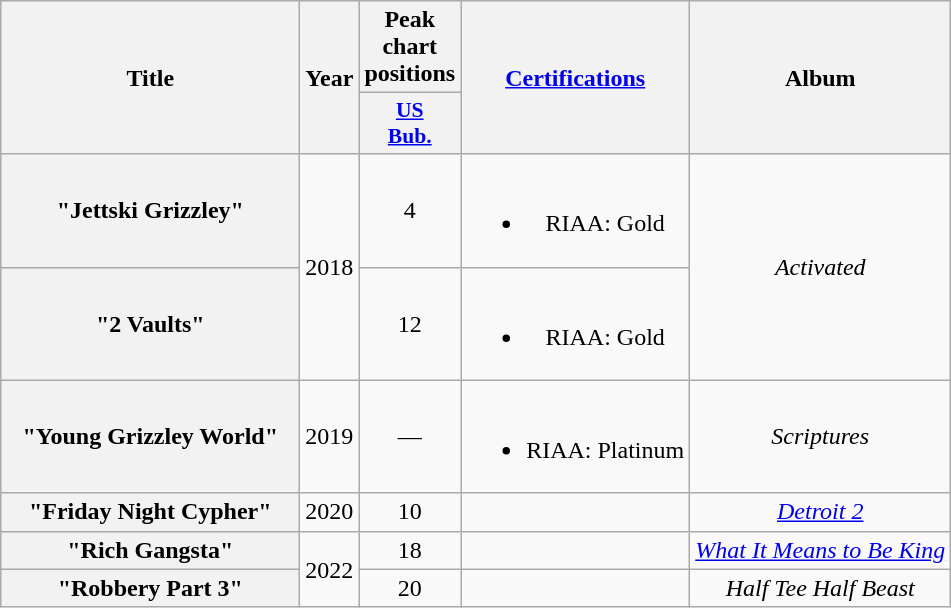<table class="wikitable plainrowheaders" style="text-align:center;">
<tr>
<th rowspan="2" style="width:12em;">Title</th>
<th rowspan="2">Year</th>
<th>Peak chart positions</th>
<th scope="col" rowspan="2"><a href='#'>Certifications</a></th>
<th rowspan="2">Album</th>
</tr>
<tr>
<th scope="col" style="width:3em;font-size:90%;"><a href='#'>US</a><br><a href='#'>Bub.</a><br></th>
</tr>
<tr>
<th scope="row">"Jettski Grizzley"<br></th>
<td rowspan="2">2018</td>
<td>4</td>
<td><br><ul><li>RIAA: Gold</li></ul></td>
<td rowspan="2"><em>Activated</em></td>
</tr>
<tr>
<th scope="row">"2 Vaults"<br></th>
<td>12</td>
<td><br><ul><li>RIAA: Gold</li></ul></td>
</tr>
<tr>
<th scope="row">"Young Grizzley World"<br></th>
<td>2019</td>
<td>—</td>
<td><br><ul><li>RIAA: Platinum</li></ul></td>
<td><em>Scriptures</em></td>
</tr>
<tr>
<th scope="row">"Friday Night Cypher"<br></th>
<td>2020</td>
<td>10</td>
<td></td>
<td><em><a href='#'>Detroit 2</a></em></td>
</tr>
<tr>
<th scope="row">"Rich Gangsta"<br></th>
<td rowspan="2">2022</td>
<td>18</td>
<td></td>
<td><em><a href='#'>What It Means to Be King</a></em></td>
</tr>
<tr>
<th scope="row">"Robbery Part 3"</th>
<td>20</td>
<td></td>
<td><em>Half Tee Half Beast</em></td>
</tr>
</table>
